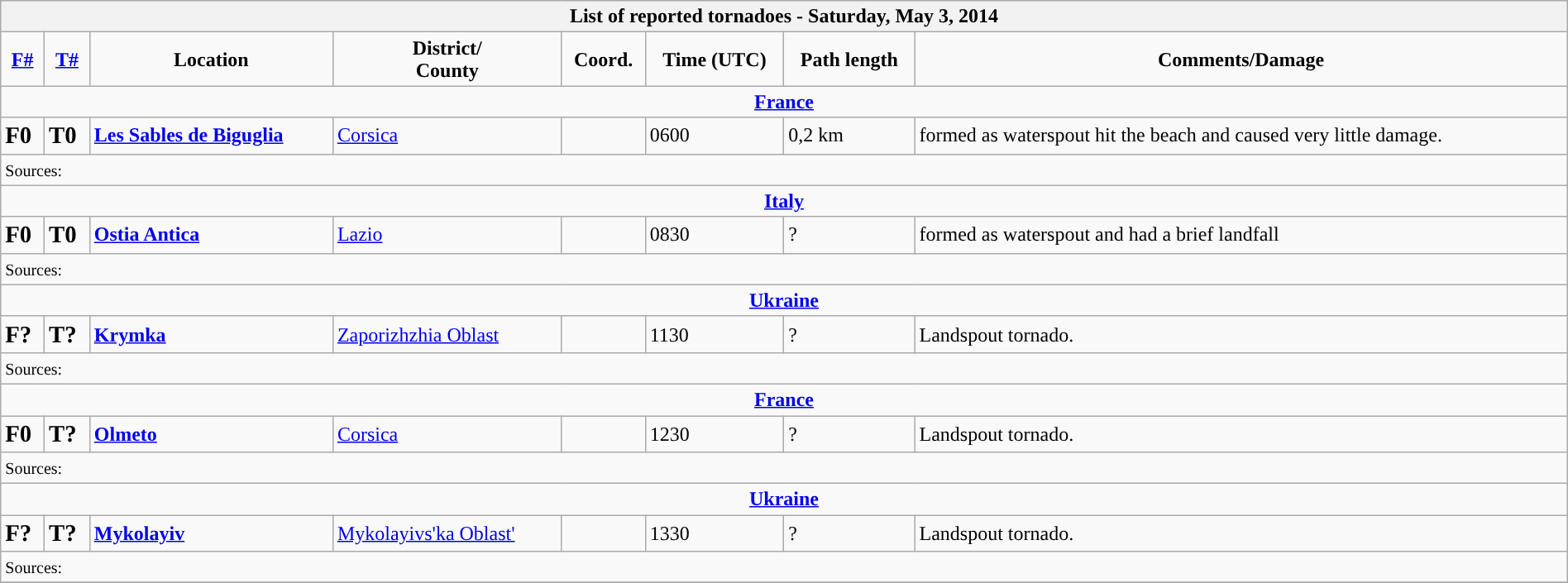<table class="wikitable collapsible" width="100%">
<tr>
<th colspan="8">List of reported tornadoes - Saturday, May 3, 2014</th>
</tr>
<tr>
<td style="text-align: center;"><strong><a href='#'>F#</a></strong></td>
<td style="text-align: center;"><strong><a href='#'>T#</a></strong></td>
<td style="text-align: center;"><strong>Location</strong></td>
<td style="text-align: center;"><strong>District/<br>County</strong></td>
<td style="text-align: center;"><strong>Coord.</strong></td>
<td style="text-align: center;"><strong>Time (UTC)</strong></td>
<td style="text-align: center;"><strong>Path length</strong></td>
<td style="text-align: center;"><strong>Comments/Damage</strong></td>
</tr>
<tr>
<td colspan="8" align=center><strong><a href='#'>France</a></strong></td>
</tr>
<tr>
<td><big><strong>F0</strong></big></td>
<td><big><strong>T0</strong></big></td>
<td><strong><a href='#'>Les Sables de Biguglia</a></strong></td>
<td><a href='#'>Corsica</a></td>
<td></td>
<td>0600</td>
<td>0,2 km</td>
<td>formed as waterspout hit the beach and caused very little damage.</td>
</tr>
<tr>
<td colspan="8"><small>Sources:</small></td>
</tr>
<tr>
<td colspan="8" align=center><strong><a href='#'>Italy</a></strong></td>
</tr>
<tr>
<td><big><strong>F0</strong></big></td>
<td><big><strong>T0</strong></big></td>
<td><strong><a href='#'>Ostia Antica</a></strong></td>
<td><a href='#'>Lazio</a></td>
<td></td>
<td>0830</td>
<td>?</td>
<td>formed as waterspout and had a brief landfall</td>
</tr>
<tr>
<td colspan="8"><small>Sources:</small></td>
</tr>
<tr>
<td colspan="8" align=center><strong><a href='#'>Ukraine</a></strong></td>
</tr>
<tr>
<td><big><strong>F?</strong></big></td>
<td><big><strong>T?</strong></big></td>
<td><strong><a href='#'>Krymka</a></strong></td>
<td><a href='#'>Zaporizhzhia Oblast</a></td>
<td></td>
<td>1130</td>
<td>?</td>
<td>Landspout tornado.</td>
</tr>
<tr>
<td colspan="8"><small>Sources:</small></td>
</tr>
<tr>
<td colspan="8" align=center><strong><a href='#'>France</a></strong></td>
</tr>
<tr>
<td><big><strong>F0</strong></big></td>
<td><big><strong>T?</strong></big></td>
<td><strong><a href='#'>Olmeto</a></strong></td>
<td><a href='#'>Corsica</a></td>
<td></td>
<td>1230</td>
<td>?</td>
<td>Landspout tornado.</td>
</tr>
<tr>
<td colspan="8"><small>Sources:</small></td>
</tr>
<tr>
<td colspan="8" align=center><strong><a href='#'>Ukraine</a></strong></td>
</tr>
<tr>
<td><big><strong>F?</strong></big></td>
<td><big><strong>T?</strong></big></td>
<td><strong><a href='#'>Mykolayiv</a></strong></td>
<td><a href='#'>Mykolayivs'ka Oblast'</a></td>
<td></td>
<td>1330</td>
<td>?</td>
<td>Landspout tornado.</td>
</tr>
<tr>
<td colspan="8"><small>Sources:</small></td>
</tr>
<tr>
</tr>
</table>
